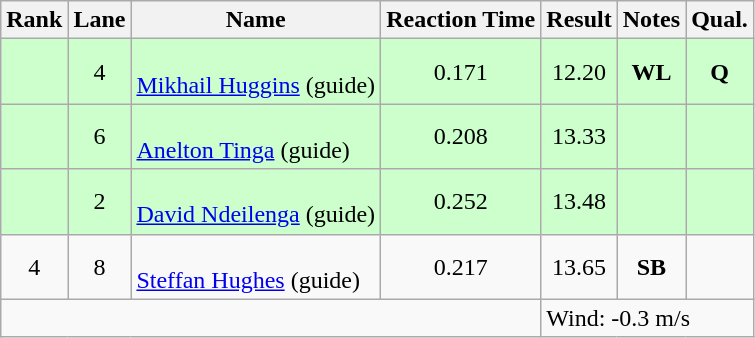<table class="wikitable" style="text-align:center">
<tr>
<th>Rank</th>
<th>Lane</th>
<th>Name</th>
<th>Reaction Time</th>
<th>Result</th>
<th>Notes</th>
<th>Qual.</th>
</tr>
<tr bgcolor=ccffcc>
<td></td>
<td>4</td>
<td align="left"><br><a href='#'>Mikhail Huggins</a> (guide)</td>
<td>0.171</td>
<td>12.20</td>
<td><strong>WL</strong></td>
<td><strong>Q</strong></td>
</tr>
<tr bgcolor=ccffcc>
<td></td>
<td>6</td>
<td align="left"><br><a href='#'>Anelton Tinga</a> (guide)</td>
<td>0.208</td>
<td>13.33</td>
<td></td>
<td></td>
</tr>
<tr bgcolor=ccffcc>
<td></td>
<td>2</td>
<td align="left"><br><a href='#'>David Ndeilenga</a> (guide)</td>
<td>0.252</td>
<td>13.48</td>
<td></td>
<td></td>
</tr>
<tr>
<td>4</td>
<td>8</td>
<td align="left"><br><a href='#'>Steffan Hughes</a> (guide)</td>
<td>0.217</td>
<td>13.65</td>
<td><strong>SB</strong></td>
<td></td>
</tr>
<tr class="sortbottom">
<td colspan=4></td>
<td colspan="3" style="text-align:left;">Wind: -0.3 m/s</td>
</tr>
</table>
